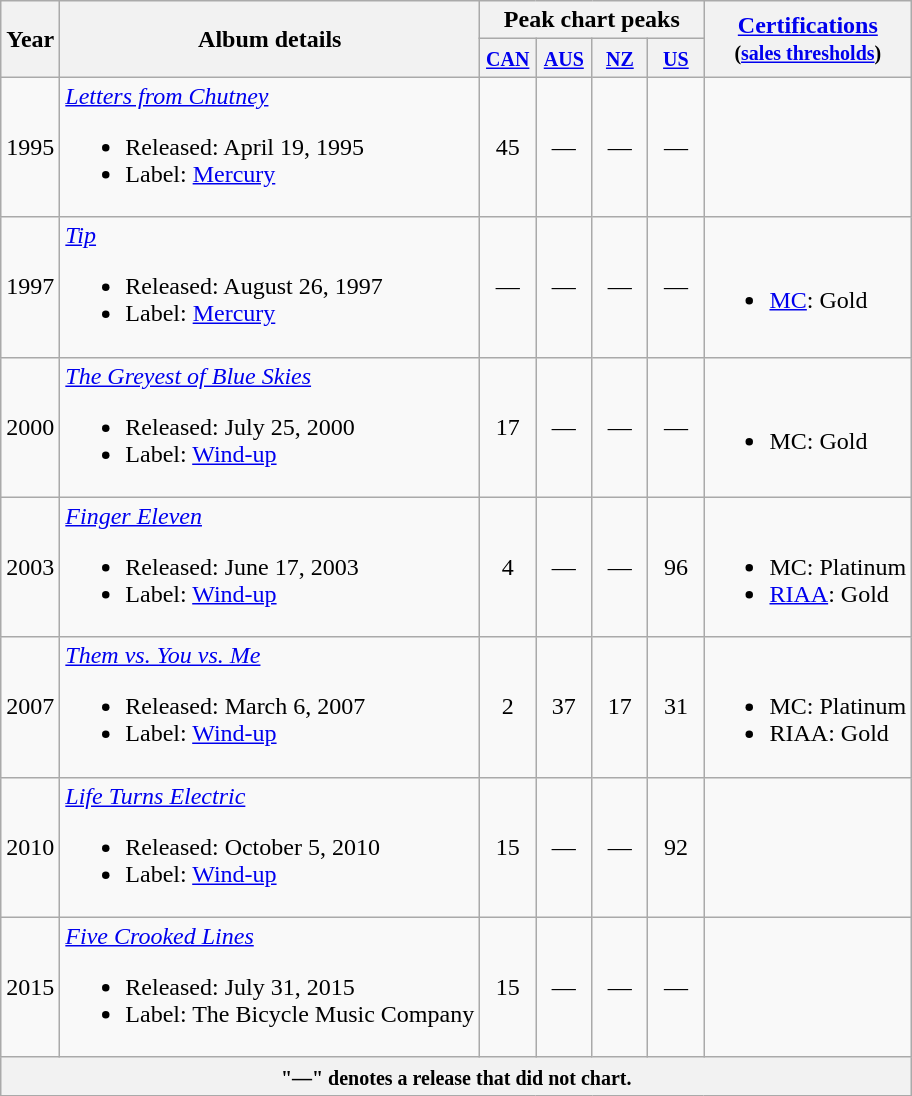<table class="wikitable">
<tr>
<th rowspan="2">Year</th>
<th rowspan="2">Album details</th>
<th colspan="4">Peak chart peaks</th>
<th rowspan="2"><a href='#'>Certifications</a><br><small>(<a href='#'>sales thresholds</a>)</small></th>
</tr>
<tr>
<th width="30"><small><a href='#'>CAN</a></small><br></th>
<th width="30"><small><a href='#'>AUS</a></small><br></th>
<th width="30"><small><a href='#'>NZ</a></small><br></th>
<th width="30"><small><a href='#'>US</a></small><br></th>
</tr>
<tr>
<td>1995</td>
<td><em><a href='#'>Letters from Chutney</a></em><br><ul><li>Released: April 19, 1995</li><li>Label: <a href='#'>Mercury</a></li></ul></td>
<td style="text-align:center;">45</td>
<td style="text-align:center;">—</td>
<td style="text-align:center;">—</td>
<td style="text-align:center;">—</td>
<td></td>
</tr>
<tr>
<td>1997</td>
<td><em><a href='#'>Tip</a></em><br><ul><li>Released: August 26, 1997</li><li>Label: <a href='#'>Mercury</a></li></ul></td>
<td style="text-align:center;">—</td>
<td style="text-align:center;">—</td>
<td style="text-align:center;">—</td>
<td style="text-align:center;">—</td>
<td><br><ul><li><a href='#'>MC</a>: Gold</li></ul></td>
</tr>
<tr>
<td>2000</td>
<td><em><a href='#'>The Greyest of Blue Skies</a></em><br><ul><li>Released: July 25, 2000</li><li>Label: <a href='#'>Wind-up</a></li></ul></td>
<td style="text-align:center;">17</td>
<td style="text-align:center;">—</td>
<td style="text-align:center;">—</td>
<td style="text-align:center;">—</td>
<td><br><ul><li>MC: Gold</li></ul></td>
</tr>
<tr>
<td>2003</td>
<td><em><a href='#'>Finger Eleven</a></em><br><ul><li>Released: June 17, 2003</li><li>Label: <a href='#'>Wind-up</a></li></ul></td>
<td style="text-align:center;">4</td>
<td style="text-align:center;">—</td>
<td style="text-align:center;">—</td>
<td style="text-align:center;">96</td>
<td><br><ul><li>MC: Platinum</li><li><a href='#'>RIAA</a>: Gold</li></ul></td>
</tr>
<tr>
<td>2007</td>
<td><em><a href='#'>Them vs. You vs. Me</a></em><br><ul><li>Released: March 6, 2007</li><li>Label: <a href='#'>Wind-up</a></li></ul></td>
<td style="text-align:center;">2</td>
<td style="text-align:center;">37</td>
<td style="text-align:center;">17</td>
<td style="text-align:center;">31</td>
<td><br><ul><li>MC: Platinum</li><li>RIAA: Gold</li></ul></td>
</tr>
<tr>
<td>2010</td>
<td><em><a href='#'>Life Turns Electric</a></em><br><ul><li>Released: October 5, 2010</li><li>Label: <a href='#'>Wind-up</a></li></ul></td>
<td style="text-align:center;">15</td>
<td style="text-align:center;">—</td>
<td style="text-align:center;">—</td>
<td style="text-align:center;">92</td>
<td></td>
</tr>
<tr>
<td>2015</td>
<td><em><a href='#'>Five Crooked Lines</a></em><br><ul><li>Released: July 31, 2015</li><li>Label: The Bicycle Music Company</li></ul></td>
<td style="text-align:center;">15</td>
<td style="text-align:center;">—</td>
<td style="text-align:center;">—</td>
<td style="text-align:center;">—</td>
<td></td>
</tr>
<tr>
<th colspan="7"><small>"—" denotes a release that did not chart.</small></th>
</tr>
</table>
